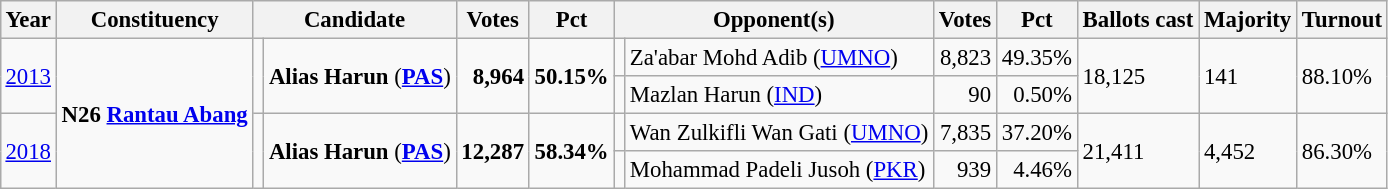<table class="wikitable" style="margin:0.5em ; font-size:95%">
<tr>
<th>Year</th>
<th>Constituency</th>
<th colspan=2>Candidate</th>
<th>Votes</th>
<th>Pct</th>
<th colspan=2>Opponent(s)</th>
<th>Votes</th>
<th>Pct</th>
<th>Ballots cast</th>
<th>Majority</th>
<th>Turnout</th>
</tr>
<tr>
<td rowspan=2><a href='#'>2013</a></td>
<td rowspan=4><strong>N26 <a href='#'>Rantau Abang</a></strong></td>
<td rowspan=2 ></td>
<td rowspan=2><strong>Alias Harun</strong> (<a href='#'><strong>PAS</strong></a>)</td>
<td rowspan=2 align="right"><strong>8,964</strong></td>
<td rowspan=2><strong>50.15%</strong></td>
<td></td>
<td>Za'abar Mohd Adib (<a href='#'>UMNO</a>)</td>
<td align="right">8,823</td>
<td>49.35%</td>
<td rowspan=2>18,125</td>
<td rowspan=2>141</td>
<td rowspan=2>88.10%</td>
</tr>
<tr>
<td></td>
<td>Mazlan Harun (<a href='#'>IND</a>)</td>
<td align="right">90</td>
<td align="right">0.50%</td>
</tr>
<tr>
<td rowspan=2><a href='#'>2018</a></td>
<td rowspan=2 ></td>
<td rowspan=2><strong>Alias Harun</strong> (<a href='#'><strong>PAS</strong></a>)</td>
<td rowspan=2 align="right"><strong>12,287</strong></td>
<td rowspan=2><strong>58.34%</strong></td>
<td></td>
<td>Wan Zulkifli Wan Gati (<a href='#'>UMNO</a>)</td>
<td align="right">7,835</td>
<td>37.20%</td>
<td rowspan=2>21,411</td>
<td rowspan=2>4,452</td>
<td rowspan=2>86.30%</td>
</tr>
<tr>
<td></td>
<td>Mohammad Padeli Jusoh (<a href='#'>PKR</a>)</td>
<td align="right">939</td>
<td align="right">4.46%</td>
</tr>
</table>
